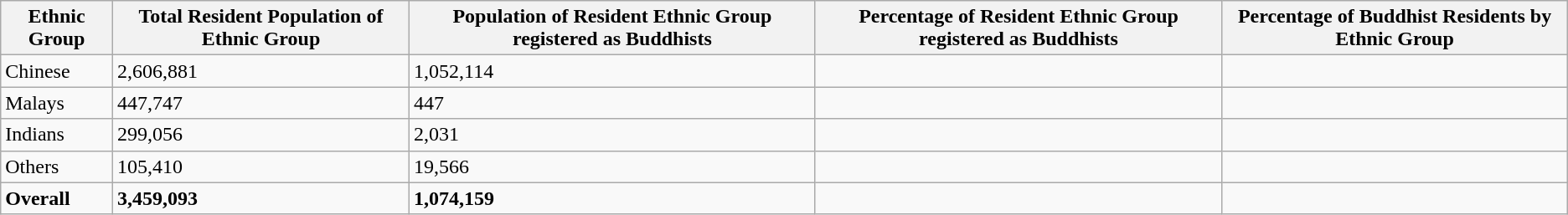<table class="wikitable">
<tr>
<th>Ethnic Group</th>
<th>Total Resident Population of Ethnic Group</th>
<th>Population of Resident Ethnic Group registered as Buddhists</th>
<th>Percentage of Resident Ethnic Group registered as Buddhists</th>
<th>Percentage of Buddhist Residents by Ethnic Group</th>
</tr>
<tr>
<td>Chinese</td>
<td>2,606,881</td>
<td>1,052,114</td>
<td></td>
<td></td>
</tr>
<tr>
<td>Malays</td>
<td>447,747</td>
<td>447</td>
<td></td>
<td></td>
</tr>
<tr>
<td>Indians</td>
<td>299,056</td>
<td>2,031</td>
<td></td>
<td></td>
</tr>
<tr>
<td>Others</td>
<td>105,410</td>
<td>19,566</td>
<td></td>
<td></td>
</tr>
<tr>
<td><strong>Overall</strong></td>
<td><strong>3,459,093</strong></td>
<td><strong>1,074,159</strong></td>
<td></td>
<td></td>
</tr>
</table>
